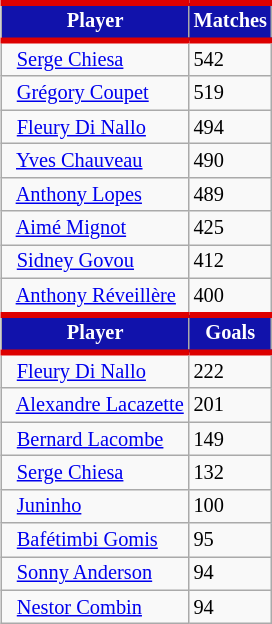<table class="wikitable sortable" style="float:right; font-size:85%;" cellspacing="4">
<tr style="background:dimGrey;">
<th style="background:#1112AB; color:#fff; border-top:#d00 4px solid; border-bottom:#d00 4px solid;"><strong>Player</strong></th>
<th style="background:#1112AB; color:#fff; border-top:#d00 4px solid; border-bottom:#d00 4px solid;"><strong>Matches</strong></th>
</tr>
<tr>
<td style="text-align:left;">  <a href='#'>Serge Chiesa</a></td>
<td>542</td>
</tr>
<tr>
<td style="text-align:left;">  <a href='#'>Grégory Coupet</a></td>
<td>519</td>
</tr>
<tr>
<td style="text-align:left;">  <a href='#'>Fleury Di Nallo</a></td>
<td>494</td>
</tr>
<tr>
<td style="text-align:left;">  <a href='#'>Yves Chauveau</a></td>
<td>490</td>
</tr>
<tr>
<td style="text-align:left;">  <a href='#'>Anthony Lopes</a></td>
<td>489</td>
</tr>
<tr>
<td style="text-align:left;">  <a href='#'>Aimé Mignot</a></td>
<td>425</td>
</tr>
<tr>
<td style="text-align:left;">  <a href='#'>Sidney Govou</a></td>
<td>412</td>
</tr>
<tr>
<td style="text-align:left;">  <a href='#'>Anthony Réveillère</a></td>
<td>400</td>
</tr>
<tr>
<th style="background:#1112AB; color:#fff; border-top:#d00 4px solid; border-bottom:#d00 4px solid;"><strong>Player</strong></th>
<th style="background:#1112AB; color:#fff; border-top:#d00 4px solid; border-bottom:#d00 4px solid;"> <strong>Goals</strong> </th>
</tr>
<tr>
<td style="text-align:left;">  <a href='#'>Fleury Di Nallo</a></td>
<td>222</td>
</tr>
<tr>
<td style="text-align:left;">  <a href='#'>Alexandre Lacazette</a></td>
<td>201</td>
</tr>
<tr>
<td style="text-align:left;">  <a href='#'>Bernard Lacombe</a> </td>
<td>149</td>
</tr>
<tr>
<td style="text-align:left;">  <a href='#'>Serge Chiesa</a></td>
<td>132</td>
</tr>
<tr>
<td style="text-align:left;">  <a href='#'>Juninho</a></td>
<td>100</td>
</tr>
<tr>
<td style="text-align:left;">  <a href='#'>Bafétimbi Gomis</a></td>
<td>95</td>
</tr>
<tr>
<td style="text-align:left;">  <a href='#'>Sonny Anderson</a></td>
<td>94</td>
</tr>
<tr>
<td style="text-align:left;">  <a href='#'>Nestor Combin</a></td>
<td>94</td>
</tr>
</table>
